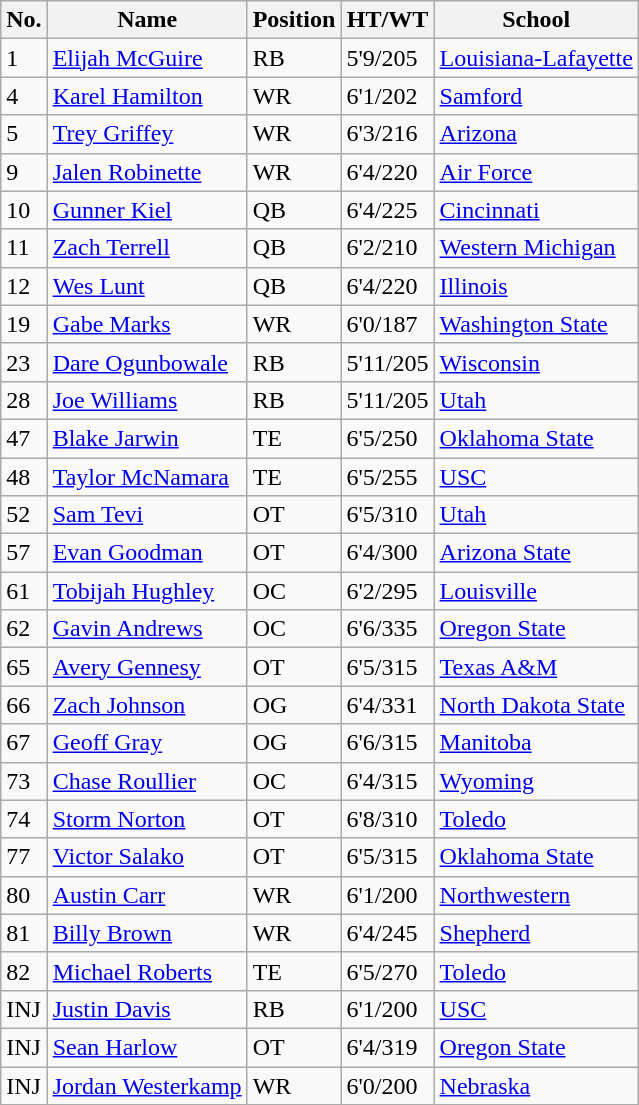<table class="wikitable">
<tr>
<th>No.</th>
<th>Name</th>
<th>Position</th>
<th>HT/WT</th>
<th>School</th>
</tr>
<tr>
<td>1</td>
<td><a href='#'>Elijah McGuire</a></td>
<td>RB</td>
<td>5'9/205</td>
<td><a href='#'>Louisiana-Lafayette</a></td>
</tr>
<tr>
<td>4</td>
<td><a href='#'>Karel Hamilton</a></td>
<td>WR</td>
<td>6'1/202</td>
<td><a href='#'>Samford</a></td>
</tr>
<tr>
<td>5</td>
<td><a href='#'>Trey Griffey</a></td>
<td>WR</td>
<td>6'3/216</td>
<td><a href='#'>Arizona</a></td>
</tr>
<tr>
<td>9</td>
<td><a href='#'>Jalen Robinette</a></td>
<td>WR</td>
<td>6'4/220</td>
<td><a href='#'>Air Force</a></td>
</tr>
<tr>
<td>10</td>
<td><a href='#'>Gunner Kiel</a></td>
<td>QB</td>
<td>6'4/225</td>
<td><a href='#'>Cincinnati</a></td>
</tr>
<tr>
<td>11</td>
<td><a href='#'>Zach Terrell</a></td>
<td>QB</td>
<td>6'2/210</td>
<td><a href='#'>Western Michigan</a></td>
</tr>
<tr>
<td>12</td>
<td><a href='#'>Wes Lunt</a></td>
<td>QB</td>
<td>6'4/220</td>
<td><a href='#'>Illinois</a></td>
</tr>
<tr>
<td>19</td>
<td><a href='#'>Gabe Marks</a></td>
<td>WR</td>
<td>6'0/187</td>
<td><a href='#'>Washington State</a></td>
</tr>
<tr>
<td>23</td>
<td><a href='#'>Dare Ogunbowale</a></td>
<td>RB</td>
<td>5'11/205</td>
<td><a href='#'>Wisconsin</a></td>
</tr>
<tr>
<td>28</td>
<td><a href='#'>Joe Williams</a></td>
<td>RB</td>
<td>5'11/205</td>
<td><a href='#'>Utah</a></td>
</tr>
<tr>
<td>47</td>
<td><a href='#'>Blake Jarwin</a></td>
<td>TE</td>
<td>6'5/250</td>
<td><a href='#'>Oklahoma State</a></td>
</tr>
<tr>
<td>48</td>
<td><a href='#'>Taylor McNamara</a></td>
<td>TE</td>
<td>6'5/255</td>
<td><a href='#'>USC</a></td>
</tr>
<tr>
<td>52</td>
<td><a href='#'>Sam Tevi</a></td>
<td>OT</td>
<td>6'5/310</td>
<td><a href='#'>Utah</a></td>
</tr>
<tr>
<td>57</td>
<td><a href='#'>Evan Goodman</a></td>
<td>OT</td>
<td>6'4/300</td>
<td><a href='#'>Arizona State</a></td>
</tr>
<tr>
<td>61</td>
<td><a href='#'>Tobijah Hughley</a></td>
<td>OC</td>
<td>6'2/295</td>
<td><a href='#'>Louisville</a></td>
</tr>
<tr>
<td>62</td>
<td><a href='#'>Gavin Andrews</a></td>
<td>OC</td>
<td>6'6/335</td>
<td><a href='#'>Oregon State</a></td>
</tr>
<tr>
<td>65</td>
<td><a href='#'>Avery Gennesy</a></td>
<td>OT</td>
<td>6'5/315</td>
<td><a href='#'>Texas A&M</a></td>
</tr>
<tr>
<td>66</td>
<td><a href='#'>Zach Johnson</a></td>
<td>OG</td>
<td>6'4/331</td>
<td><a href='#'>North Dakota State</a></td>
</tr>
<tr>
<td>67</td>
<td><a href='#'>Geoff Gray</a></td>
<td>OG</td>
<td>6'6/315</td>
<td><a href='#'>Manitoba</a></td>
</tr>
<tr>
<td>73</td>
<td><a href='#'>Chase Roullier</a></td>
<td>OC</td>
<td>6'4/315</td>
<td><a href='#'>Wyoming</a></td>
</tr>
<tr>
<td>74</td>
<td><a href='#'>Storm Norton</a></td>
<td>OT</td>
<td>6'8/310</td>
<td><a href='#'>Toledo</a></td>
</tr>
<tr>
<td>77</td>
<td><a href='#'>Victor Salako</a></td>
<td>OT</td>
<td>6'5/315</td>
<td><a href='#'>Oklahoma State</a></td>
</tr>
<tr>
<td>80</td>
<td><a href='#'>Austin Carr</a></td>
<td>WR</td>
<td>6'1/200</td>
<td><a href='#'>Northwestern</a></td>
</tr>
<tr>
<td>81</td>
<td><a href='#'>Billy Brown</a></td>
<td>WR</td>
<td>6'4/245</td>
<td><a href='#'>Shepherd</a></td>
</tr>
<tr>
<td>82</td>
<td><a href='#'>Michael Roberts</a></td>
<td>TE</td>
<td>6'5/270</td>
<td><a href='#'>Toledo</a></td>
</tr>
<tr>
<td>INJ</td>
<td><a href='#'>Justin Davis</a></td>
<td>RB</td>
<td>6'1/200</td>
<td><a href='#'>USC</a></td>
</tr>
<tr>
<td>INJ</td>
<td><a href='#'>Sean Harlow</a></td>
<td>OT</td>
<td>6'4/319</td>
<td><a href='#'>Oregon State</a></td>
</tr>
<tr>
<td>INJ</td>
<td><a href='#'>Jordan Westerkamp</a></td>
<td>WR</td>
<td>6'0/200</td>
<td><a href='#'>Nebraska</a></td>
</tr>
</table>
